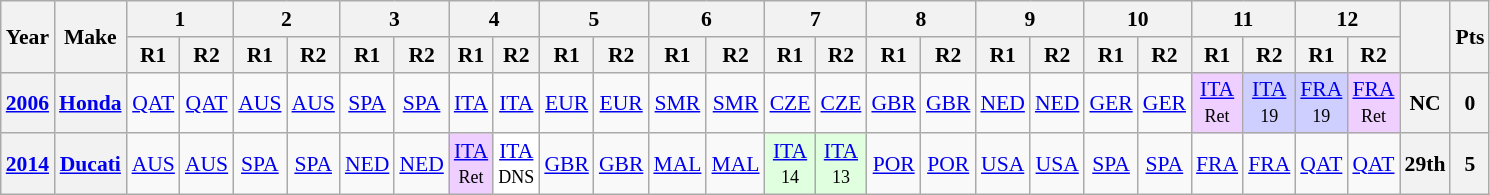<table class="wikitable" style="text-align:center; font-size:90%">
<tr>
<th valign="middle" rowspan=2>Year</th>
<th valign="middle" rowspan=2>Make</th>
<th colspan=2>1</th>
<th colspan=2>2</th>
<th colspan=2>3</th>
<th colspan=2>4</th>
<th colspan=2>5</th>
<th colspan=2>6</th>
<th colspan=2>7</th>
<th colspan=2>8</th>
<th colspan=2>9</th>
<th colspan=2>10</th>
<th colspan=2>11</th>
<th colspan=2>12</th>
<th rowspan=2></th>
<th rowspan=2>Pts</th>
</tr>
<tr>
<th>R1</th>
<th>R2</th>
<th>R1</th>
<th>R2</th>
<th>R1</th>
<th>R2</th>
<th>R1</th>
<th>R2</th>
<th>R1</th>
<th>R2</th>
<th>R1</th>
<th>R2</th>
<th>R1</th>
<th>R2</th>
<th>R1</th>
<th>R2</th>
<th>R1</th>
<th>R2</th>
<th>R1</th>
<th>R2</th>
<th>R1</th>
<th>R2</th>
<th>R1</th>
<th>R2</th>
</tr>
<tr>
<th><a href='#'>2006</a></th>
<th><a href='#'>Honda</a></th>
<td><a href='#'>QAT</a></td>
<td><a href='#'>QAT</a></td>
<td><a href='#'>AUS</a></td>
<td><a href='#'>AUS</a></td>
<td><a href='#'>SPA</a></td>
<td><a href='#'>SPA</a></td>
<td><a href='#'>ITA</a></td>
<td><a href='#'>ITA</a></td>
<td><a href='#'>EUR</a></td>
<td><a href='#'>EUR</a></td>
<td><a href='#'>SMR</a></td>
<td><a href='#'>SMR</a></td>
<td><a href='#'>CZE</a></td>
<td><a href='#'>CZE</a></td>
<td><a href='#'>GBR</a></td>
<td><a href='#'>GBR</a></td>
<td><a href='#'>NED</a></td>
<td><a href='#'>NED</a></td>
<td><a href='#'>GER</a></td>
<td><a href='#'>GER</a></td>
<td style="background:#efcfff;"><a href='#'>ITA</a><br><small>Ret</small></td>
<td style="background:#cfcfff;"><a href='#'>ITA</a><br><small>19</small></td>
<td style="background:#cfcfff;"><a href='#'>FRA</a><br><small>19</small></td>
<td style="background:#efcfff;"><a href='#'>FRA</a><br><small>Ret</small></td>
<th>NC</th>
<th>0</th>
</tr>
<tr>
<th><a href='#'>2014</a></th>
<th><a href='#'>Ducati</a></th>
<td><a href='#'>AUS</a></td>
<td><a href='#'>AUS</a></td>
<td><a href='#'>SPA</a></td>
<td><a href='#'>SPA</a></td>
<td><a href='#'>NED</a></td>
<td><a href='#'>NED</a></td>
<td style="background:#efcfff;"><a href='#'>ITA</a><br><small>Ret</small></td>
<td style="background:#ffffff;"><a href='#'>ITA</a><br><small>DNS</small></td>
<td><a href='#'>GBR</a></td>
<td><a href='#'>GBR</a></td>
<td><a href='#'>MAL</a></td>
<td><a href='#'>MAL</a></td>
<td style="background:#dfffdf;"><a href='#'>ITA</a><br><small>14</small></td>
<td style="background:#dfffdf;"><a href='#'>ITA</a><br><small>13</small></td>
<td><a href='#'>POR</a></td>
<td><a href='#'>POR</a></td>
<td><a href='#'>USA</a></td>
<td><a href='#'>USA</a></td>
<td><a href='#'>SPA</a></td>
<td><a href='#'>SPA</a></td>
<td><a href='#'>FRA</a></td>
<td><a href='#'>FRA</a></td>
<td><a href='#'>QAT</a></td>
<td><a href='#'>QAT</a></td>
<th>29th</th>
<th>5</th>
</tr>
</table>
